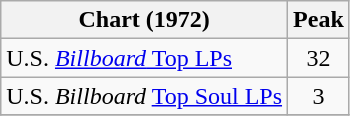<table class="wikitable">
<tr>
<th>Chart (1972)</th>
<th>Peak<br></th>
</tr>
<tr>
<td>U.S. <a href='#'><em>Billboard</em> Top LPs</a></td>
<td align="center">32</td>
</tr>
<tr>
<td>U.S. <em>Billboard</em> <a href='#'>Top Soul LPs</a></td>
<td align="center">3</td>
</tr>
<tr>
</tr>
</table>
